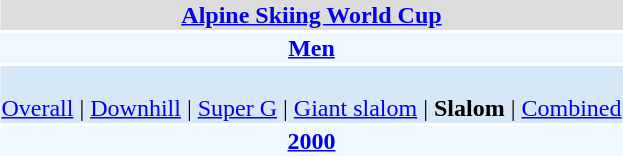<table align="right" class="toccolours" style="margin: 0 0 1em 1em;">
<tr>
<td colspan="2" align=center bgcolor=Gainsboro><strong><a href='#'>Alpine Skiing World Cup</a></strong></td>
</tr>
<tr>
<td colspan="2" align=center bgcolor=AliceBlue><strong><a href='#'>Men</a></strong></td>
</tr>
<tr>
<td colspan="2" align=center bgcolor=D6E8F8><br><a href='#'>Overall</a> | 
<a href='#'>Downhill</a> | 
<a href='#'>Super G</a> | 
<a href='#'>Giant slalom</a> | 
<strong>Slalom</strong> | 
<a href='#'>Combined</a></td>
</tr>
<tr>
<td colspan="2" align=center bgcolor=AliceBlue><strong><a href='#'>2000</a></strong></td>
</tr>
</table>
